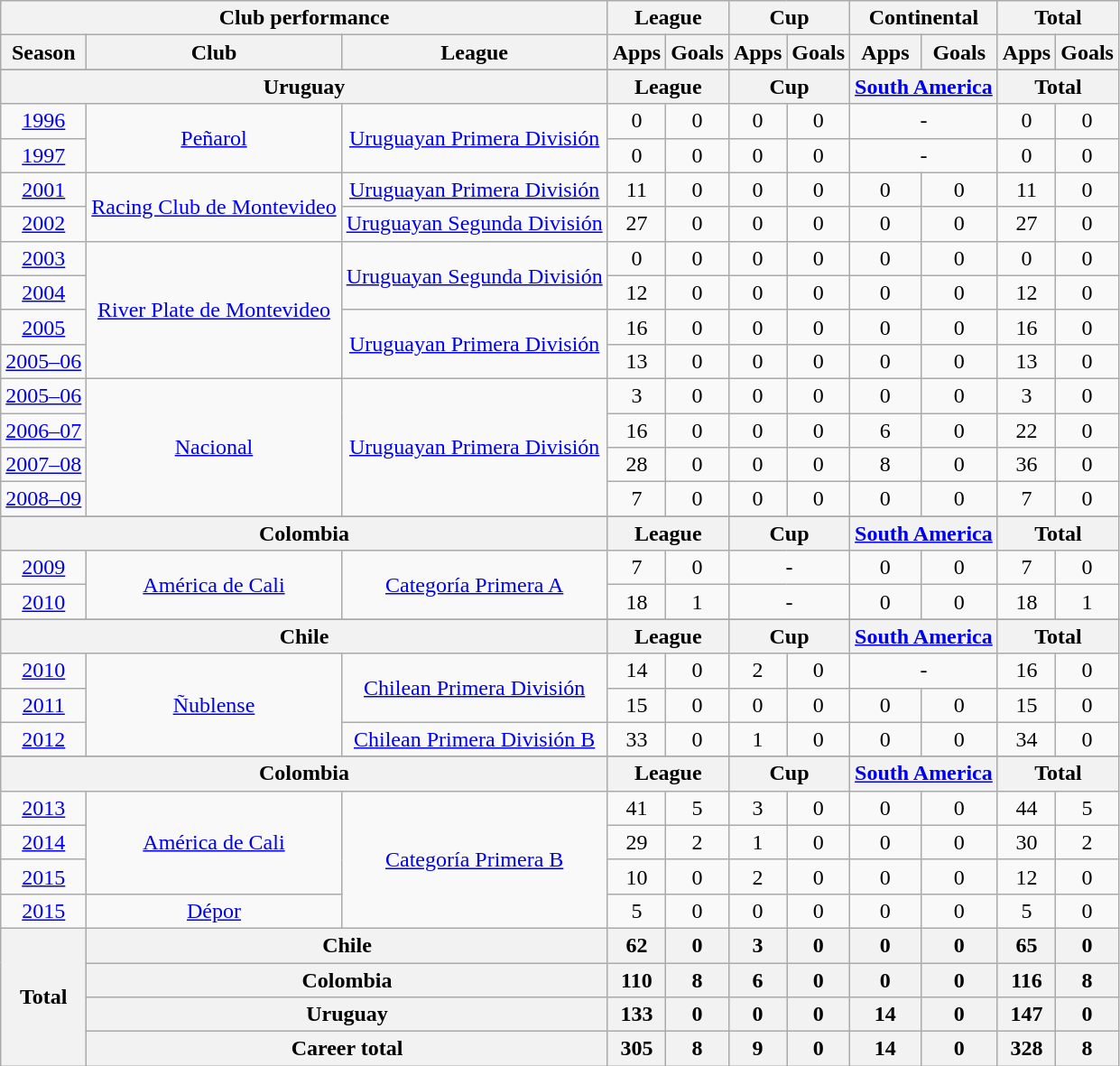<table class="wikitable" style="text-align:center">
<tr>
<th colspan=3>Club performance</th>
<th colspan=2>League</th>
<th colspan=2>Cup</th>
<th colspan=2>Continental</th>
<th colspan=2>Total</th>
</tr>
<tr>
<th>Season</th>
<th>Club</th>
<th>League</th>
<th>Apps</th>
<th>Goals</th>
<th>Apps</th>
<th>Goals</th>
<th>Apps</th>
<th>Goals</th>
<th>Apps</th>
<th>Goals</th>
</tr>
<tr>
</tr>
<tr>
<th colspan=3>Uruguay</th>
<th colspan=2>League</th>
<th colspan=2>Cup</th>
<th colspan=2><a href='#'>South America</a></th>
<th colspan=2>Total</th>
</tr>
<tr>
<td><a href='#'>1996</a></td>
<td rowspan="2"><a href='#'>Peñarol</a></td>
<td rowspan="2"><a href='#'>Uruguayan Primera División</a></td>
<td>0</td>
<td>0</td>
<td>0</td>
<td>0</td>
<td colspan="2">-</td>
<td>0</td>
<td>0</td>
</tr>
<tr>
<td><a href='#'>1997</a></td>
<td>0</td>
<td>0</td>
<td>0</td>
<td>0</td>
<td colspan="2">-</td>
<td>0</td>
<td>0</td>
</tr>
<tr>
<td><a href='#'>2001</a></td>
<td rowspan="2"><a href='#'>Racing Club de Montevideo</a></td>
<td><a href='#'>Uruguayan Primera División</a></td>
<td>11</td>
<td>0</td>
<td>0</td>
<td>0</td>
<td>0</td>
<td>0</td>
<td>11</td>
<td>0</td>
</tr>
<tr>
<td><a href='#'>2002</a></td>
<td><a href='#'>Uruguayan Segunda División</a></td>
<td>27</td>
<td>0</td>
<td>0</td>
<td>0</td>
<td>0</td>
<td>0</td>
<td>27</td>
<td>0</td>
</tr>
<tr>
<td><a href='#'>2003</a></td>
<td rowspan="4"><a href='#'>River Plate de Montevideo</a></td>
<td rowspan="2"><a href='#'>Uruguayan Segunda División</a></td>
<td>0</td>
<td>0</td>
<td>0</td>
<td>0</td>
<td>0</td>
<td>0</td>
<td>0</td>
<td>0</td>
</tr>
<tr>
<td><a href='#'>2004</a></td>
<td>12</td>
<td>0</td>
<td>0</td>
<td>0</td>
<td>0</td>
<td>0</td>
<td>12</td>
<td>0</td>
</tr>
<tr>
<td><a href='#'>2005</a></td>
<td rowspan="2"><a href='#'>Uruguayan Primera División</a></td>
<td>16</td>
<td>0</td>
<td>0</td>
<td>0</td>
<td>0</td>
<td>0</td>
<td>16</td>
<td>0</td>
</tr>
<tr>
<td><a href='#'>2005–06</a></td>
<td>13</td>
<td>0</td>
<td>0</td>
<td>0</td>
<td>0</td>
<td>0</td>
<td>13</td>
<td>0</td>
</tr>
<tr>
<td><a href='#'>2005–06</a></td>
<td rowspan="4"><a href='#'>Nacional</a></td>
<td rowspan="4"><a href='#'>Uruguayan Primera División</a></td>
<td>3</td>
<td>0</td>
<td>0</td>
<td>0</td>
<td>0</td>
<td>0</td>
<td>3</td>
<td>0</td>
</tr>
<tr>
<td><a href='#'>2006–07</a></td>
<td>16</td>
<td>0</td>
<td>0</td>
<td>0</td>
<td>6</td>
<td>0</td>
<td>22</td>
<td>0</td>
</tr>
<tr>
<td><a href='#'>2007–08</a></td>
<td>28</td>
<td>0</td>
<td>0</td>
<td>0</td>
<td>8</td>
<td>0</td>
<td>36</td>
<td>0</td>
</tr>
<tr>
<td><a href='#'>2008–09</a></td>
<td>7</td>
<td>0</td>
<td>0</td>
<td>0</td>
<td>0</td>
<td>0</td>
<td>7</td>
<td>0</td>
</tr>
<tr>
</tr>
<tr>
<th colspan=3>Colombia</th>
<th colspan=2>League</th>
<th colspan=2>Cup</th>
<th colspan=2><a href='#'>South America</a></th>
<th colspan=2>Total</th>
</tr>
<tr>
<td><a href='#'>2009</a></td>
<td rowspan="2"><a href='#'>América de Cali</a></td>
<td rowspan="2"><a href='#'>Categoría Primera A</a></td>
<td>7</td>
<td>0</td>
<td colspan="2">-</td>
<td>0</td>
<td>0</td>
<td>7</td>
<td>0</td>
</tr>
<tr>
<td><a href='#'>2010</a></td>
<td>18</td>
<td>1</td>
<td colspan="2">-</td>
<td>0</td>
<td>0</td>
<td>18</td>
<td>1</td>
</tr>
<tr>
</tr>
<tr>
<th colspan=3>Chile</th>
<th colspan=2>League</th>
<th colspan=2>Cup</th>
<th colspan=2><a href='#'>South America</a></th>
<th colspan=2>Total</th>
</tr>
<tr>
<td><a href='#'>2010</a></td>
<td rowspan="3"><a href='#'>Ñublense</a></td>
<td rowspan="2"><a href='#'>Chilean Primera División</a></td>
<td>14</td>
<td>0</td>
<td>2</td>
<td>0</td>
<td colspan="2">-</td>
<td>16</td>
<td>0</td>
</tr>
<tr>
<td><a href='#'>2011</a></td>
<td>15</td>
<td>0</td>
<td>0</td>
<td>0</td>
<td>0</td>
<td>0</td>
<td>15</td>
<td>0</td>
</tr>
<tr>
<td><a href='#'>2012</a></td>
<td><a href='#'>Chilean Primera División B</a></td>
<td>33</td>
<td>0</td>
<td>1</td>
<td>0</td>
<td>0</td>
<td>0</td>
<td>34</td>
<td>0</td>
</tr>
<tr>
</tr>
<tr>
<th colspan=3>Colombia</th>
<th colspan=2>League</th>
<th colspan=2>Cup</th>
<th colspan=2><a href='#'>South America</a></th>
<th colspan=2>Total</th>
</tr>
<tr>
<td><a href='#'>2013</a></td>
<td rowspan="3"><a href='#'>América de Cali</a></td>
<td rowspan=4><a href='#'>Categoría Primera B</a></td>
<td>41</td>
<td>5</td>
<td>3</td>
<td>0</td>
<td>0</td>
<td>0</td>
<td>44</td>
<td>5</td>
</tr>
<tr>
<td><a href='#'>2014</a></td>
<td>29</td>
<td>2</td>
<td>1</td>
<td>0</td>
<td>0</td>
<td>0</td>
<td>30</td>
<td>2</td>
</tr>
<tr>
<td><a href='#'>2015</a></td>
<td>10</td>
<td>0</td>
<td>2</td>
<td>0</td>
<td>0</td>
<td>0</td>
<td>12</td>
<td>0</td>
</tr>
<tr>
<td><a href='#'>2015</a></td>
<td><a href='#'>Dépor</a></td>
<td>5</td>
<td>0</td>
<td>0</td>
<td>0</td>
<td>0</td>
<td>0</td>
<td>5</td>
<td>0</td>
</tr>
<tr>
<th rowspan=4>Total</th>
<th colspan=2>Chile</th>
<th>62</th>
<th>0</th>
<th>3</th>
<th>0</th>
<th>0</th>
<th>0</th>
<th>65</th>
<th>0</th>
</tr>
<tr>
<th colspan=2>Colombia</th>
<th>110</th>
<th>8</th>
<th>6</th>
<th>0</th>
<th>0</th>
<th>0</th>
<th>116</th>
<th>8</th>
</tr>
<tr>
<th colspan=2>Uruguay</th>
<th>133</th>
<th>0</th>
<th>0</th>
<th>0</th>
<th>14</th>
<th>0</th>
<th>147</th>
<th>0</th>
</tr>
<tr>
<th colspan=2>Career total</th>
<th>305</th>
<th>8</th>
<th>9</th>
<th>0</th>
<th>14</th>
<th>0</th>
<th>328</th>
<th>8</th>
</tr>
</table>
